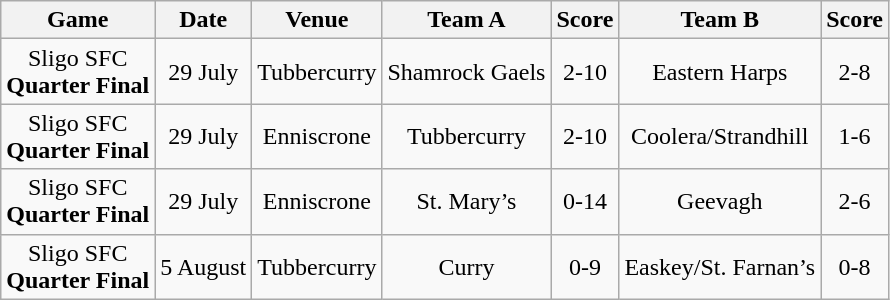<table class="wikitable">
<tr>
<th>Game</th>
<th>Date</th>
<th>Venue</th>
<th>Team A</th>
<th>Score</th>
<th>Team B</th>
<th>Score</th>
</tr>
<tr align="center">
<td>Sligo SFC<br><strong>Quarter Final</strong></td>
<td>29 July</td>
<td>Tubbercurry</td>
<td>Shamrock Gaels</td>
<td>2-10</td>
<td>Eastern Harps</td>
<td>2-8</td>
</tr>
<tr align="center">
<td>Sligo SFC<br><strong>Quarter Final</strong></td>
<td>29 July</td>
<td>Enniscrone</td>
<td>Tubbercurry</td>
<td>2-10</td>
<td>Coolera/Strandhill</td>
<td>1-6</td>
</tr>
<tr align="center">
<td>Sligo SFC<br><strong>Quarter Final</strong></td>
<td>29 July</td>
<td>Enniscrone</td>
<td>St. Mary’s</td>
<td>0-14</td>
<td>Geevagh</td>
<td>2-6</td>
</tr>
<tr align="center">
<td>Sligo SFC<br><strong>Quarter Final</strong></td>
<td>5 August</td>
<td>Tubbercurry</td>
<td>Curry</td>
<td>0-9</td>
<td>Easkey/St. Farnan’s</td>
<td>0-8</td>
</tr>
</table>
